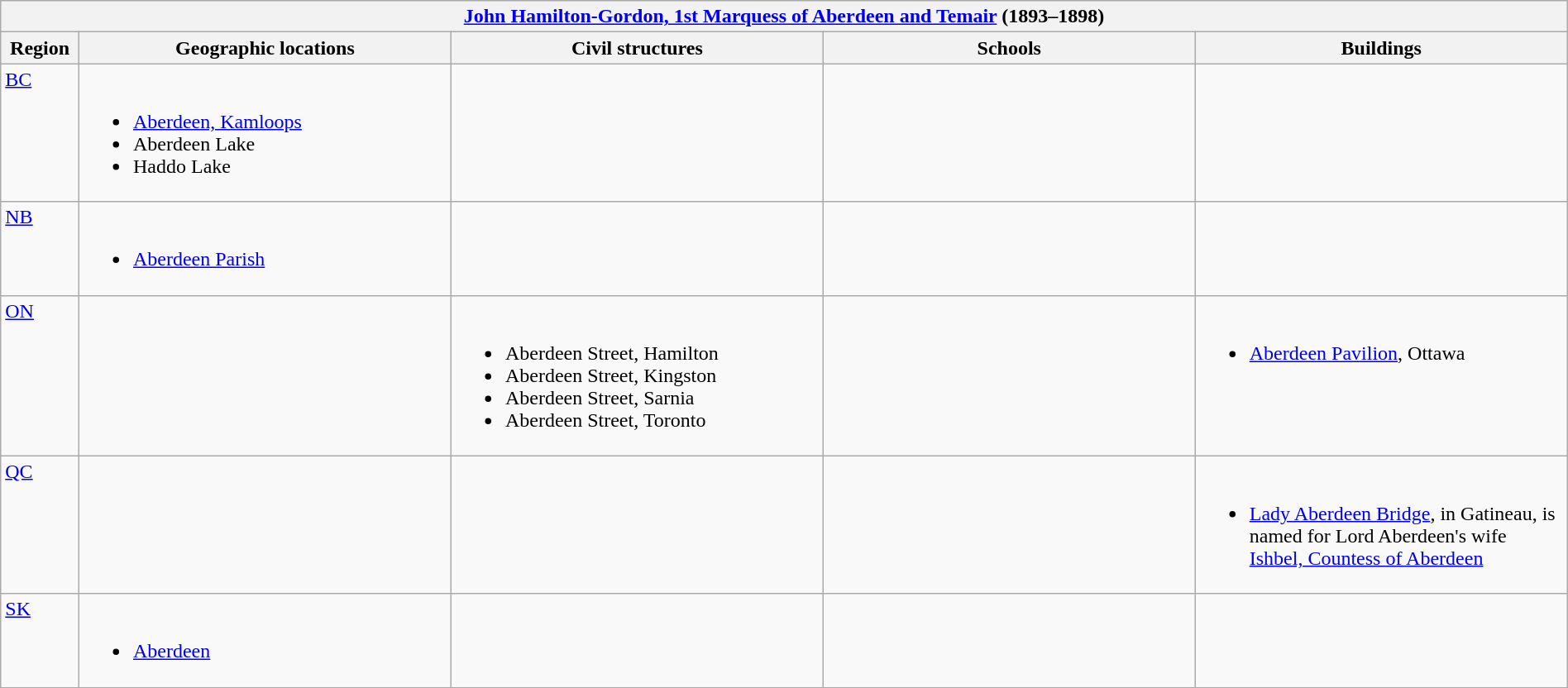<table class="wikitable" width="100%">
<tr>
<th colspan="5"> <a href='#'>John Hamilton-Gordon, 1st Marquess of Aberdeen and Temair</a> (1893–1898)</th>
</tr>
<tr>
<th width="5%">Region</th>
<th width="23.75%">Geographic locations</th>
<th width="23.75%">Civil structures</th>
<th width="23.75%">Schools</th>
<th width="23.75%">Buildings</th>
</tr>
<tr>
<td align=left valign=top> <a href='#'>BC</a></td>
<td align=left valign=top><br><ul><li><a href='#'>Aberdeen, Kamloops</a></li><li>Aberdeen Lake</li><li>Haddo Lake</li></ul></td>
<td></td>
<td></td>
<td></td>
</tr>
<tr>
<td align=left valign=top> <a href='#'>NB</a></td>
<td align=left valign=top><br><ul><li><a href='#'>Aberdeen Parish</a></li></ul></td>
<td></td>
<td></td>
<td></td>
</tr>
<tr>
<td align=left valign=top> <a href='#'>ON</a></td>
<td></td>
<td align=left valign=top><br><ul><li>Aberdeen Street, Hamilton</li><li>Aberdeen Street, Kingston</li><li>Aberdeen Street, Sarnia</li><li>Aberdeen Street, Toronto</li></ul></td>
<td></td>
<td align=left valign=top><br><ul><li><a href='#'>Aberdeen Pavilion</a>, Ottawa</li></ul></td>
</tr>
<tr>
<td align=left valign=top> <a href='#'>QC</a></td>
<td></td>
<td></td>
<td></td>
<td align=left valign=top><br><ul><li><a href='#'>Lady Aberdeen Bridge</a>, in Gatineau, is named for Lord Aberdeen's wife <a href='#'>Ishbel, Countess of Aberdeen</a></li></ul></td>
</tr>
<tr>
<td align=left valign=top> <a href='#'>SK</a></td>
<td align=left valign=top><br><ul><li><a href='#'>Aberdeen</a></li></ul></td>
<td></td>
<td></td>
<td></td>
</tr>
</table>
